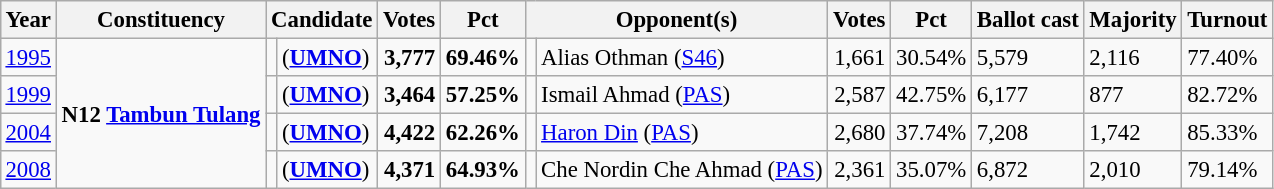<table class="wikitable" style="margin:0.5em ; font-size:95%">
<tr>
<th>Year</th>
<th>Constituency</th>
<th colspan=2>Candidate</th>
<th>Votes</th>
<th>Pct</th>
<th colspan=2>Opponent(s)</th>
<th>Votes</th>
<th>Pct</th>
<th>Ballot cast</th>
<th>Majority</th>
<th>Turnout</th>
</tr>
<tr>
<td><a href='#'>1995</a></td>
<td rowspan=4><strong>N12 <a href='#'>Tambun Tulang</a></strong></td>
<td></td>
<td> (<a href='#'><strong>UMNO</strong></a>)</td>
<td align="right"><strong>3,777</strong></td>
<td><strong>69.46%</strong></td>
<td></td>
<td>Alias Othman (<a href='#'>S46</a>)</td>
<td align="right">1,661</td>
<td>30.54%</td>
<td>5,579</td>
<td>2,116</td>
<td>77.40%</td>
</tr>
<tr>
<td><a href='#'>1999</a></td>
<td></td>
<td> (<a href='#'><strong>UMNO</strong></a>)</td>
<td align="right"><strong>3,464</strong></td>
<td><strong>57.25%</strong></td>
<td></td>
<td>Ismail Ahmad (<a href='#'>PAS</a>)</td>
<td align=right>2,587</td>
<td>42.75%</td>
<td>6,177</td>
<td>877</td>
<td>82.72%</td>
</tr>
<tr>
<td><a href='#'>2004</a></td>
<td></td>
<td> (<a href='#'><strong>UMNO</strong></a>)</td>
<td align="right"><strong>4,422</strong></td>
<td><strong>62.26%</strong></td>
<td></td>
<td><a href='#'>Haron Din</a> (<a href='#'>PAS</a>)</td>
<td align="right">2,680</td>
<td>37.74%</td>
<td>7,208</td>
<td>1,742</td>
<td>85.33%</td>
</tr>
<tr>
<td><a href='#'>2008</a></td>
<td></td>
<td> (<a href='#'><strong>UMNO</strong></a>)</td>
<td align="right"><strong>4,371</strong></td>
<td><strong>64.93%</strong></td>
<td></td>
<td>Che Nordin Che Ahmad (<a href='#'>PAS</a>)</td>
<td align="right">2,361</td>
<td>35.07%</td>
<td>6,872</td>
<td>2,010</td>
<td>79.14%</td>
</tr>
</table>
